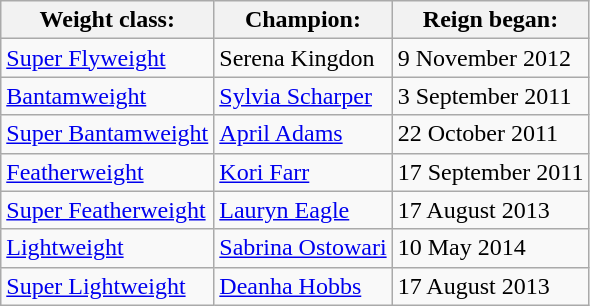<table class="wikitable">
<tr>
<th>Weight class:</th>
<th>Champion:</th>
<th>Reign began:</th>
</tr>
<tr>
<td><a href='#'>Super Flyweight</a></td>
<td>Serena Kingdon</td>
<td>9 November 2012</td>
</tr>
<tr>
<td><a href='#'>Bantamweight</a></td>
<td><a href='#'>Sylvia Scharper</a></td>
<td>3 September 2011</td>
</tr>
<tr>
<td><a href='#'>Super Bantamweight</a></td>
<td><a href='#'>April Adams</a></td>
<td>22 October 2011</td>
</tr>
<tr>
<td><a href='#'>Featherweight</a></td>
<td><a href='#'>Kori Farr</a></td>
<td>17 September 2011</td>
</tr>
<tr>
<td><a href='#'>Super Featherweight</a></td>
<td><a href='#'>Lauryn Eagle</a></td>
<td>17 August 2013</td>
</tr>
<tr>
<td><a href='#'>Lightweight</a></td>
<td><a href='#'>Sabrina Ostowari</a></td>
<td>10 May 2014</td>
</tr>
<tr>
<td><a href='#'>Super Lightweight</a></td>
<td><a href='#'>Deanha Hobbs</a></td>
<td>17 August 2013</td>
</tr>
</table>
